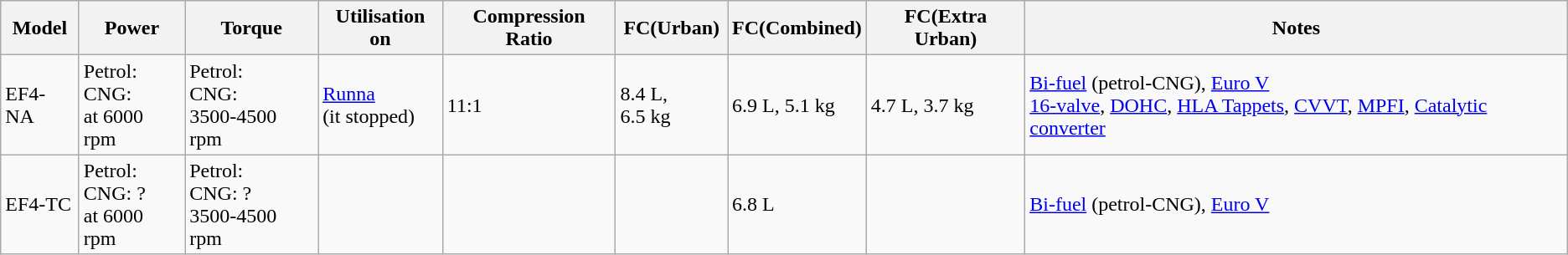<table class="wikitable">
<tr>
<th>Model</th>
<th>Power</th>
<th>Torque</th>
<th>Utilisation on</th>
<th>Compression Ratio</th>
<th>FC(Urban)</th>
<th>FC(Combined)</th>
<th>FC(Extra Urban)</th>
<th>Notes</th>
</tr>
<tr>
<td>EF4-NA</td>
<td>Petrol: <br>CNG: <br>at 6000 rpm</td>
<td>Petrol: <br>CNG:  <br>3500-4500 rpm</td>
<td><a href='#'>Runna</a><br>(it stopped)</td>
<td>11:1</td>
<td>8.4 L, 6.5 kg</td>
<td>6.9 L, 5.1 kg</td>
<td>4.7 L, 3.7 kg</td>
<td><a href='#'>Bi-fuel</a> (petrol-CNG), <a href='#'>Euro V</a><br><a href='#'>16-valve</a>, <a href='#'>DOHC</a>, <a href='#'>HLA Tappets</a>, <a href='#'>CVVT</a>, <a href='#'>MPFI</a>, <a href='#'>Catalytic converter</a></td>
</tr>
<tr>
<td>EF4-TC</td>
<td>Petrol: <br>CNG: ?<br>at 6000 rpm</td>
<td>Petrol: <br>CNG: ? <br>3500-4500 rpm</td>
<td></td>
<td></td>
<td></td>
<td>6.8 L</td>
<td></td>
<td><a href='#'>Bi-fuel</a> (petrol-CNG), <a href='#'>Euro V</a></td>
</tr>
</table>
